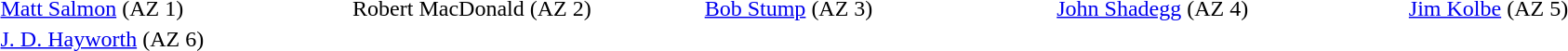<table width="100%">
<tr>
<td width=20%><a href='#'>Matt Salmon</a> (AZ 1)</td>
<td width=20%>Robert MacDonald (AZ 2)</td>
<td width=20%><a href='#'>Bob Stump</a> (AZ 3)</td>
<td width=20%><a href='#'>John Shadegg</a> (AZ 4)</td>
<td width=20%><a href='#'>Jim Kolbe</a> (AZ 5)</td>
</tr>
<tr>
<td><a href='#'>J. D. Hayworth</a> (AZ 6)</td>
</tr>
</table>
